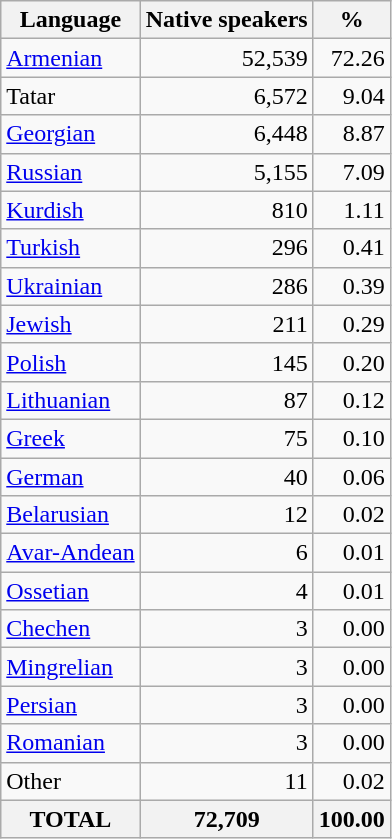<table class="wikitable sortable">
<tr>
<th>Language</th>
<th>Native speakers</th>
<th>%</th>
</tr>
<tr>
<td><a href='#'>Armenian</a></td>
<td align="right">52,539</td>
<td align="right">72.26</td>
</tr>
<tr>
<td>Tatar</td>
<td align="right">6,572</td>
<td align="right">9.04</td>
</tr>
<tr>
<td><a href='#'>Georgian</a></td>
<td align="right">6,448</td>
<td align="right">8.87</td>
</tr>
<tr>
<td><a href='#'>Russian</a></td>
<td align="right">5,155</td>
<td align="right">7.09</td>
</tr>
<tr>
<td><a href='#'>Kurdish</a></td>
<td align="right">810</td>
<td align="right">1.11</td>
</tr>
<tr>
<td><a href='#'>Turkish</a></td>
<td align="right">296</td>
<td align="right">0.41</td>
</tr>
<tr>
<td><a href='#'>Ukrainian</a></td>
<td align="right">286</td>
<td align="right">0.39</td>
</tr>
<tr>
<td><a href='#'>Jewish</a></td>
<td align="right">211</td>
<td align="right">0.29</td>
</tr>
<tr>
<td><a href='#'>Polish</a></td>
<td align="right">145</td>
<td align="right">0.20</td>
</tr>
<tr>
<td><a href='#'>Lithuanian</a></td>
<td align="right">87</td>
<td align="right">0.12</td>
</tr>
<tr>
<td><a href='#'>Greek</a></td>
<td align="right">75</td>
<td align="right">0.10</td>
</tr>
<tr>
<td><a href='#'>German</a></td>
<td align="right">40</td>
<td align="right">0.06</td>
</tr>
<tr>
<td><a href='#'>Belarusian</a></td>
<td align="right">12</td>
<td align="right">0.02</td>
</tr>
<tr>
<td><a href='#'>Avar-Andean</a></td>
<td align="right">6</td>
<td align="right">0.01</td>
</tr>
<tr>
<td><a href='#'>Ossetian</a></td>
<td align="right">4</td>
<td align="right">0.01</td>
</tr>
<tr>
<td><a href='#'>Chechen</a></td>
<td align="right">3</td>
<td align="right">0.00</td>
</tr>
<tr>
<td><a href='#'>Mingrelian</a></td>
<td align="right">3</td>
<td align="right">0.00</td>
</tr>
<tr>
<td><a href='#'>Persian</a></td>
<td align="right">3</td>
<td align="right">0.00</td>
</tr>
<tr>
<td><a href='#'>Romanian</a></td>
<td align="right">3</td>
<td align="right">0.00</td>
</tr>
<tr>
<td>Other</td>
<td align="right">11</td>
<td align="right">0.02</td>
</tr>
<tr>
<th>TOTAL</th>
<th>72,709</th>
<th>100.00</th>
</tr>
</table>
